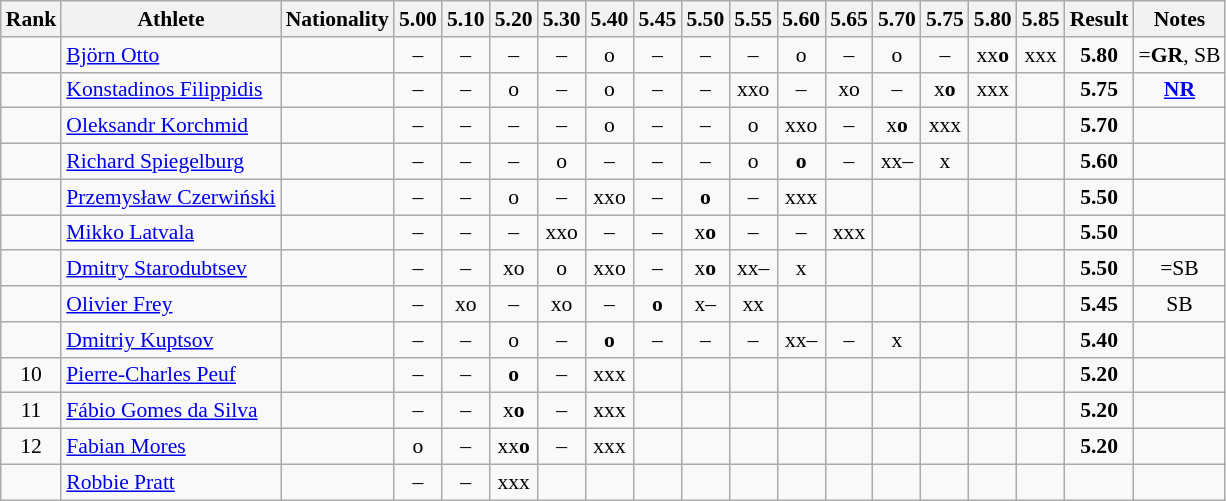<table class="wikitable sortable" style="text-align:center;font-size:90%">
<tr>
<th>Rank</th>
<th>Athlete</th>
<th>Nationality</th>
<th>5.00</th>
<th>5.10</th>
<th>5.20</th>
<th>5.30</th>
<th>5.40</th>
<th>5.45</th>
<th>5.50</th>
<th>5.55</th>
<th>5.60</th>
<th>5.65</th>
<th>5.70</th>
<th>5.75</th>
<th>5.80</th>
<th>5.85</th>
<th>Result</th>
<th>Notes</th>
</tr>
<tr>
<td></td>
<td align="left"><a href='#'>Björn Otto</a></td>
<td align=left></td>
<td>–</td>
<td>–</td>
<td>–</td>
<td>–</td>
<td>o</td>
<td>–</td>
<td>–</td>
<td>–</td>
<td>o</td>
<td>–</td>
<td>o</td>
<td>–</td>
<td>xx<strong>o</strong></td>
<td>xxx</td>
<td><strong>5.80</strong></td>
<td>=<strong>GR</strong>, SB</td>
</tr>
<tr>
<td></td>
<td align="left"><a href='#'>Konstadinos Filippidis</a></td>
<td align=left></td>
<td>–</td>
<td>–</td>
<td>o</td>
<td>–</td>
<td>o</td>
<td>–</td>
<td>–</td>
<td>xxo</td>
<td>–</td>
<td>xo</td>
<td>–</td>
<td>x<strong>o</strong></td>
<td>xxx</td>
<td></td>
<td><strong>5.75</strong></td>
<td><strong><a href='#'>NR</a></strong></td>
</tr>
<tr>
<td></td>
<td align="left"><a href='#'>Oleksandr Korchmid</a></td>
<td align=left></td>
<td>–</td>
<td>–</td>
<td>–</td>
<td>–</td>
<td>o</td>
<td>–</td>
<td>–</td>
<td>o</td>
<td>xxo</td>
<td>–</td>
<td>x<strong>o</strong></td>
<td>xxx</td>
<td></td>
<td></td>
<td><strong>5.70</strong></td>
<td></td>
</tr>
<tr>
<td></td>
<td align="left"><a href='#'>Richard Spiegelburg</a></td>
<td align=left></td>
<td>–</td>
<td>–</td>
<td>–</td>
<td>o</td>
<td>–</td>
<td>–</td>
<td>–</td>
<td>o</td>
<td><strong>o</strong></td>
<td>–</td>
<td>xx–</td>
<td>x</td>
<td></td>
<td></td>
<td><strong>5.60</strong></td>
<td></td>
</tr>
<tr>
<td></td>
<td align="left"><a href='#'>Przemysław Czerwiński</a></td>
<td align=left></td>
<td>–</td>
<td>–</td>
<td>o</td>
<td>–</td>
<td>xxo</td>
<td>–</td>
<td><strong>o</strong></td>
<td>–</td>
<td>xxx</td>
<td></td>
<td></td>
<td></td>
<td></td>
<td></td>
<td><strong>5.50</strong></td>
<td></td>
</tr>
<tr>
<td></td>
<td align="left"><a href='#'>Mikko Latvala</a></td>
<td align=left></td>
<td>–</td>
<td>–</td>
<td>–</td>
<td>xxo</td>
<td>–</td>
<td>–</td>
<td>x<strong>o</strong></td>
<td>–</td>
<td>–</td>
<td>xxx</td>
<td></td>
<td></td>
<td></td>
<td></td>
<td><strong>5.50</strong></td>
<td></td>
</tr>
<tr>
<td></td>
<td align="left"><a href='#'>Dmitry Starodubtsev</a></td>
<td align=left></td>
<td>–</td>
<td>–</td>
<td>xo</td>
<td>o</td>
<td>xxo</td>
<td>–</td>
<td>x<strong>o</strong></td>
<td>xx–</td>
<td>x</td>
<td></td>
<td></td>
<td></td>
<td></td>
<td></td>
<td><strong>5.50</strong></td>
<td>=SB</td>
</tr>
<tr>
<td></td>
<td align="left"><a href='#'>Olivier Frey</a></td>
<td align=left></td>
<td>–</td>
<td>xo</td>
<td>–</td>
<td>xo</td>
<td>–</td>
<td><strong>o</strong></td>
<td>x–</td>
<td>xx</td>
<td></td>
<td></td>
<td></td>
<td></td>
<td></td>
<td></td>
<td><strong>5.45</strong></td>
<td>SB</td>
</tr>
<tr>
<td></td>
<td align="left"><a href='#'>Dmitriy Kuptsov</a></td>
<td align=left></td>
<td>–</td>
<td>–</td>
<td>o</td>
<td>–</td>
<td><strong>o</strong></td>
<td>–</td>
<td>–</td>
<td>–</td>
<td>xx–</td>
<td>–</td>
<td>x</td>
<td></td>
<td></td>
<td></td>
<td><strong>5.40</strong></td>
<td></td>
</tr>
<tr>
<td>10</td>
<td align="left"><a href='#'>Pierre-Charles Peuf</a></td>
<td align=left></td>
<td>–</td>
<td>–</td>
<td><strong>o</strong></td>
<td>–</td>
<td>xxx</td>
<td></td>
<td></td>
<td></td>
<td></td>
<td></td>
<td></td>
<td></td>
<td></td>
<td></td>
<td><strong>5.20</strong></td>
<td></td>
</tr>
<tr>
<td>11</td>
<td align="left"><a href='#'>Fábio Gomes da Silva</a></td>
<td align=left></td>
<td>–</td>
<td>–</td>
<td>x<strong>o</strong></td>
<td>–</td>
<td>xxx</td>
<td></td>
<td></td>
<td></td>
<td></td>
<td></td>
<td></td>
<td></td>
<td></td>
<td></td>
<td><strong>5.20</strong></td>
<td></td>
</tr>
<tr>
<td>12</td>
<td align="left"><a href='#'>Fabian Mores</a></td>
<td align=left></td>
<td>o</td>
<td>–</td>
<td>xx<strong>o</strong></td>
<td>–</td>
<td>xxx</td>
<td></td>
<td></td>
<td></td>
<td></td>
<td></td>
<td></td>
<td></td>
<td></td>
<td></td>
<td><strong>5.20</strong></td>
<td></td>
</tr>
<tr>
<td></td>
<td align="left"><a href='#'>Robbie Pratt</a></td>
<td align=left></td>
<td>–</td>
<td>–</td>
<td>xxx</td>
<td></td>
<td></td>
<td></td>
<td></td>
<td></td>
<td></td>
<td></td>
<td></td>
<td></td>
<td></td>
<td></td>
<td><strong></strong></td>
<td></td>
</tr>
</table>
